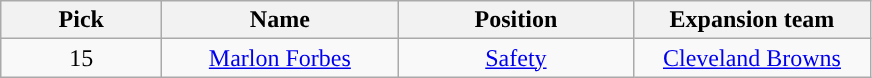<table class="wikitable" style="text-align:center">
<tr>
<th width=100px>Pick</th>
<th width=150px>Name</th>
<th width=150px>Position</th>
<th width=150px>Expansion team</th>
</tr>
<tr>
<td>15</td>
<td><a href='#'>Marlon Forbes</a></td>
<td><a href='#'>Safety</a></td>
<td rowspan="2"><a href='#'>Cleveland Browns</a></td>
</tr>
</table>
